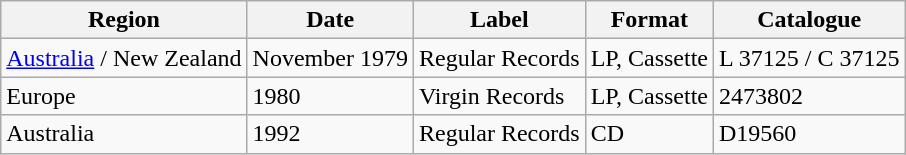<table class="wikitable">
<tr>
<th>Region</th>
<th>Date</th>
<th>Label</th>
<th>Format</th>
<th>Catalogue</th>
</tr>
<tr>
<td><a href='#'>Australia</a> / New Zealand</td>
<td>November 1979</td>
<td>Regular Records</td>
<td>LP, Cassette</td>
<td>L 37125 / C 37125</td>
</tr>
<tr>
<td>Europe</td>
<td>1980</td>
<td>Virgin Records</td>
<td>LP, Cassette</td>
<td>2473802</td>
</tr>
<tr>
<td>Australia</td>
<td>1992</td>
<td>Regular Records</td>
<td>CD</td>
<td>D19560</td>
</tr>
</table>
